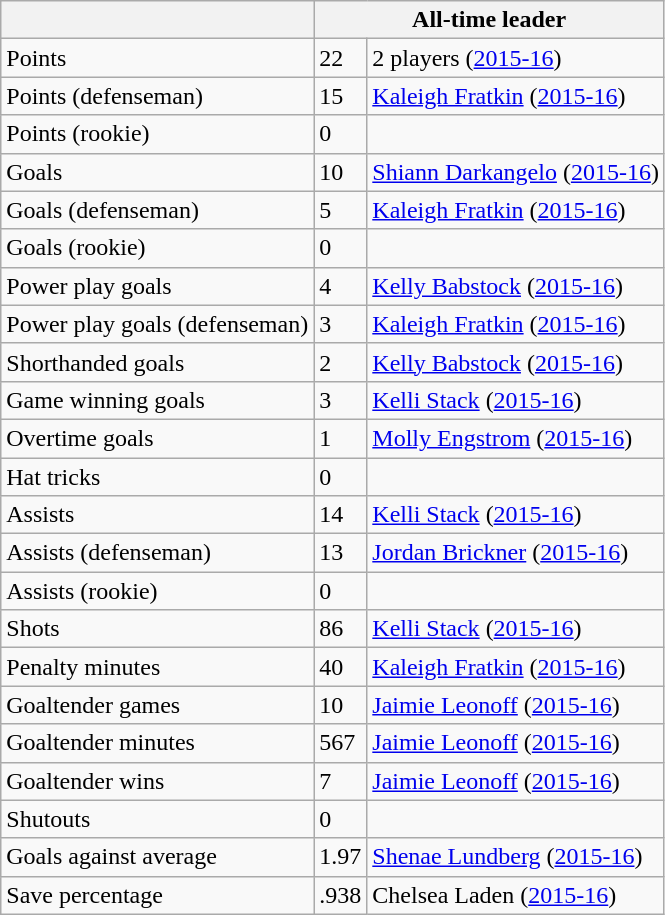<table class="wikitable">
<tr>
<th></th>
<th colspan="2">All-time leader</th>
</tr>
<tr>
<td>Points</td>
<td>22</td>
<td>2 players (<a href='#'>2015-16</a>)</td>
</tr>
<tr>
<td>Points (defenseman)</td>
<td>15</td>
<td><a href='#'>Kaleigh Fratkin</a> (<a href='#'>2015-16</a>)</td>
</tr>
<tr>
<td>Points (rookie)</td>
<td>0</td>
<td></td>
</tr>
<tr>
<td>Goals</td>
<td>10</td>
<td><a href='#'>Shiann Darkangelo</a> (<a href='#'>2015-16</a>)</td>
</tr>
<tr>
<td>Goals (defenseman)</td>
<td>5</td>
<td><a href='#'>Kaleigh Fratkin</a> (<a href='#'>2015-16</a>)</td>
</tr>
<tr>
<td>Goals (rookie)</td>
<td>0</td>
<td></td>
</tr>
<tr>
<td>Power play goals</td>
<td>4</td>
<td><a href='#'>Kelly Babstock</a> (<a href='#'>2015-16</a>)</td>
</tr>
<tr>
<td>Power play goals (defenseman)</td>
<td>3</td>
<td><a href='#'>Kaleigh Fratkin</a> (<a href='#'>2015-16</a>)</td>
</tr>
<tr>
<td>Shorthanded goals</td>
<td>2</td>
<td><a href='#'>Kelly Babstock</a> (<a href='#'>2015-16</a>)</td>
</tr>
<tr>
<td>Game winning goals</td>
<td>3</td>
<td><a href='#'>Kelli Stack</a> (<a href='#'>2015-16</a>)</td>
</tr>
<tr>
<td>Overtime goals</td>
<td>1</td>
<td><a href='#'>Molly Engstrom</a> (<a href='#'>2015-16</a>)</td>
</tr>
<tr>
<td>Hat tricks</td>
<td>0</td>
<td></td>
</tr>
<tr>
<td>Assists</td>
<td>14</td>
<td><a href='#'>Kelli Stack</a> (<a href='#'>2015-16</a>)</td>
</tr>
<tr>
<td>Assists (defenseman)</td>
<td>13</td>
<td><a href='#'>Jordan Brickner</a> (<a href='#'>2015-16</a>)</td>
</tr>
<tr>
<td>Assists (rookie)</td>
<td>0</td>
<td></td>
</tr>
<tr>
<td>Shots</td>
<td>86</td>
<td><a href='#'>Kelli Stack</a> (<a href='#'>2015-16</a>)</td>
</tr>
<tr>
<td>Penalty minutes</td>
<td>40</td>
<td><a href='#'>Kaleigh Fratkin</a> (<a href='#'>2015-16</a>)</td>
</tr>
<tr>
<td>Goaltender games</td>
<td>10</td>
<td><a href='#'>Jaimie Leonoff</a> (<a href='#'>2015-16</a>)</td>
</tr>
<tr>
<td>Goaltender minutes</td>
<td>567</td>
<td><a href='#'>Jaimie Leonoff</a> (<a href='#'>2015-16</a>)</td>
</tr>
<tr>
<td>Goaltender wins</td>
<td>7</td>
<td><a href='#'>Jaimie Leonoff</a> (<a href='#'>2015-16</a>)</td>
</tr>
<tr>
<td>Shutouts</td>
<td>0</td>
<td></td>
</tr>
<tr>
<td>Goals against average</td>
<td>1.97</td>
<td><a href='#'>Shenae Lundberg</a> (<a href='#'>2015-16</a>)</td>
</tr>
<tr>
<td>Save percentage</td>
<td>.938</td>
<td>Chelsea Laden (<a href='#'>2015-16</a>)</td>
</tr>
</table>
